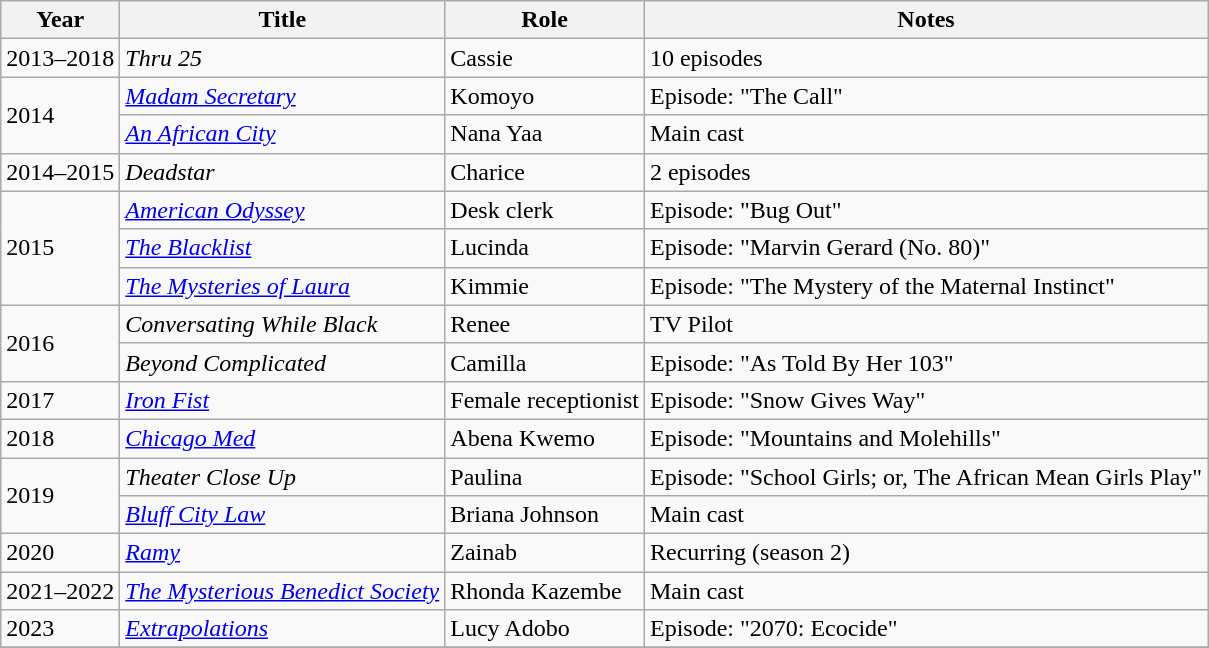<table class="wikitable sortable">
<tr>
<th>Year</th>
<th>Title</th>
<th>Role</th>
<th>Notes</th>
</tr>
<tr>
<td>2013–2018</td>
<td><em>Thru 25</em></td>
<td>Cassie</td>
<td>10 episodes</td>
</tr>
<tr>
<td rowspan=2>2014</td>
<td><em><a href='#'>Madam Secretary</a></em></td>
<td>Komoyo</td>
<td>Episode: "The Call"</td>
</tr>
<tr>
<td><em><a href='#'>An African City</a></em></td>
<td>Nana Yaa</td>
<td>Main cast</td>
</tr>
<tr>
<td>2014–2015</td>
<td><em>Deadstar</em></td>
<td>Charice</td>
<td>2 episodes</td>
</tr>
<tr>
<td rowspan=3>2015</td>
<td><em><a href='#'>American Odyssey</a></em></td>
<td>Desk clerk</td>
<td>Episode: "Bug Out"</td>
</tr>
<tr>
<td><em><a href='#'>The Blacklist</a></em></td>
<td>Lucinda</td>
<td>Episode: "Marvin Gerard (No. 80)"</td>
</tr>
<tr>
<td><em><a href='#'>The Mysteries of Laura</a></em></td>
<td>Kimmie</td>
<td>Episode: "The Mystery of the Maternal Instinct"</td>
</tr>
<tr>
<td rowspan=2>2016</td>
<td><em>Conversating While Black</em></td>
<td>Renee</td>
<td>TV Pilot</td>
</tr>
<tr>
<td><em>Beyond Complicated</em></td>
<td>Camilla</td>
<td>Episode: "As Told By Her 103"</td>
</tr>
<tr>
<td>2017</td>
<td><em><a href='#'>Iron Fist</a></em></td>
<td>Female receptionist</td>
<td>Episode: "Snow Gives Way"</td>
</tr>
<tr>
<td>2018</td>
<td><em><a href='#'>Chicago Med</a></em></td>
<td>Abena Kwemo</td>
<td>Episode: "Mountains and Molehills"</td>
</tr>
<tr>
<td rowspan=2>2019</td>
<td><em>Theater Close Up</em></td>
<td>Paulina</td>
<td>Episode: "School Girls; or, The African Mean Girls Play"</td>
</tr>
<tr>
<td><em><a href='#'>Bluff City Law</a></em></td>
<td>Briana Johnson</td>
<td>Main cast</td>
</tr>
<tr>
<td>2020</td>
<td><em><a href='#'>Ramy</a></em></td>
<td>Zainab</td>
<td>Recurring (season 2)</td>
</tr>
<tr>
<td>2021–2022</td>
<td><em><a href='#'>The Mysterious Benedict Society</a></em></td>
<td>Rhonda Kazembe</td>
<td>Main cast</td>
</tr>
<tr>
<td>2023</td>
<td><em><a href='#'>Extrapolations</a></em></td>
<td>Lucy Adobo</td>
<td>Episode: "2070: Ecocide"</td>
</tr>
<tr>
</tr>
</table>
